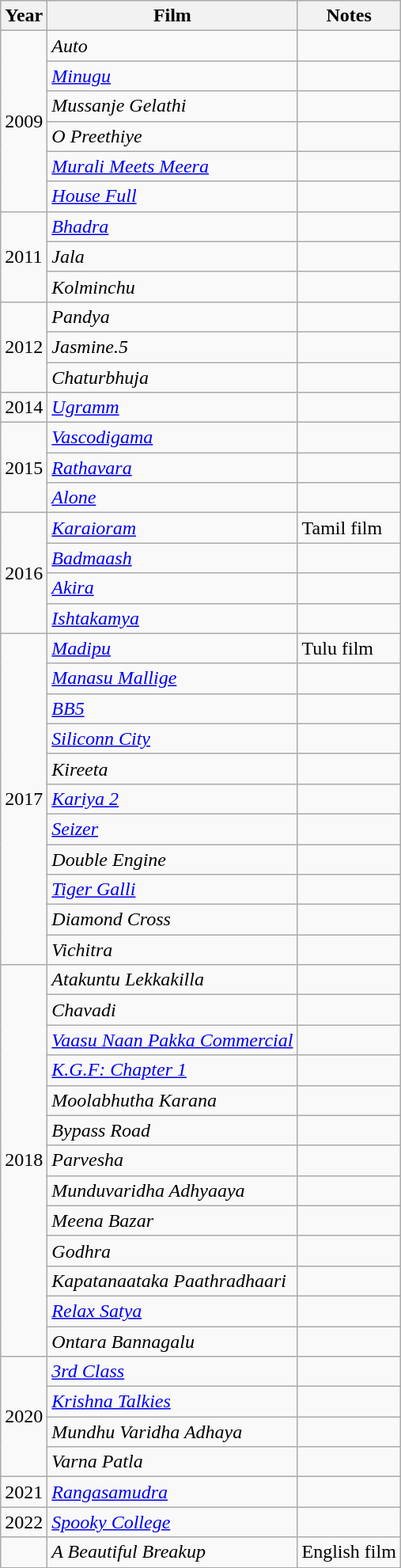<table class="wikitable sortable">
<tr>
<th>Year</th>
<th>Film</th>
<th>Notes</th>
</tr>
<tr>
<td rowspan="6">2009</td>
<td><em>Auto</em></td>
<td></td>
</tr>
<tr>
<td><em><a href='#'>Minugu</a></em></td>
<td></td>
</tr>
<tr>
<td><em>Mussanje Gelathi</em></td>
<td></td>
</tr>
<tr>
<td><em>O Preethiye</em></td>
<td></td>
</tr>
<tr>
<td><em><a href='#'>Murali Meets Meera</a></em></td>
<td></td>
</tr>
<tr>
<td><em><a href='#'>House Full</a></em></td>
<td></td>
</tr>
<tr>
<td rowspan="3">2011</td>
<td><em><a href='#'>Bhadra</a></em></td>
<td></td>
</tr>
<tr>
<td><em>Jala</em></td>
<td></td>
</tr>
<tr>
<td><em>Kolminchu</em></td>
<td></td>
</tr>
<tr>
<td rowspan="3">2012</td>
<td><em>Pandya</em></td>
<td></td>
</tr>
<tr>
<td><em>Jasmine.5</em></td>
<td></td>
</tr>
<tr>
<td><em>Chaturbhuja</em></td>
<td></td>
</tr>
<tr>
<td>2014</td>
<td><em><a href='#'>Ugramm</a></em></td>
<td></td>
</tr>
<tr>
<td rowspan="3">2015</td>
<td><em><a href='#'>Vascodigama</a></em></td>
<td></td>
</tr>
<tr>
<td><em><a href='#'>Rathavara</a></em></td>
<td></td>
</tr>
<tr>
<td><em><a href='#'>Alone</a></em></td>
<td></td>
</tr>
<tr>
<td rowspan="4">2016</td>
<td><em><a href='#'>Karaioram</a></em></td>
<td>Tamil film</td>
</tr>
<tr>
<td><em><a href='#'>Badmaash</a></em></td>
<td></td>
</tr>
<tr>
<td><em><a href='#'>Akira</a></em></td>
<td></td>
</tr>
<tr>
<td><em><a href='#'>Ishtakamya</a></em></td>
<td></td>
</tr>
<tr>
<td rowspan="11">2017</td>
<td><em><a href='#'>Madipu</a></em></td>
<td>Tulu film</td>
</tr>
<tr>
<td><em><a href='#'>Manasu Mallige</a></em></td>
<td></td>
</tr>
<tr>
<td><em><a href='#'>BB5</a></em></td>
<td></td>
</tr>
<tr>
<td><em><a href='#'>Siliconn City</a></em></td>
<td></td>
</tr>
<tr>
<td><em>Kireeta</em></td>
<td></td>
</tr>
<tr>
<td><em><a href='#'>Kariya 2</a></em></td>
<td></td>
</tr>
<tr>
<td><em><a href='#'>Seizer</a></em></td>
<td></td>
</tr>
<tr>
<td><em>Double Engine</em></td>
<td></td>
</tr>
<tr>
<td><em><a href='#'>Tiger Galli</a></em></td>
<td></td>
</tr>
<tr>
<td><em>Diamond Cross</em></td>
<td></td>
</tr>
<tr>
<td><em>Vichitra</em></td>
<td></td>
</tr>
<tr>
<td rowspan="13">2018</td>
<td><em>Atakuntu Lekkakilla</em></td>
<td></td>
</tr>
<tr>
<td><em>Chavadi</em></td>
<td></td>
</tr>
<tr>
<td><em><a href='#'>Vaasu Naan Pakka Commercial</a></em></td>
<td></td>
</tr>
<tr>
<td><em><a href='#'>K.G.F: Chapter 1</a></em></td>
<td></td>
</tr>
<tr>
<td><em>Moolabhutha Karana</em></td>
<td></td>
</tr>
<tr>
<td><em>Bypass Road</em></td>
<td></td>
</tr>
<tr>
<td><em>Parvesha</em></td>
<td></td>
</tr>
<tr>
<td><em>Munduvaridha Adhyaaya</em></td>
<td></td>
</tr>
<tr>
<td><em>Meena Bazar</em></td>
<td></td>
</tr>
<tr>
<td><em>Godhra</em></td>
<td></td>
</tr>
<tr>
<td><em>Kapatanaataka Paathradhaari</em></td>
<td></td>
</tr>
<tr>
<td><em><a href='#'>Relax Satya</a></em></td>
<td></td>
</tr>
<tr>
<td><em>Ontara Bannagalu</em></td>
<td></td>
</tr>
<tr>
<td rowspan="4">2020</td>
<td><em><a href='#'>3rd Class</a></em></td>
<td></td>
</tr>
<tr>
<td><em><a href='#'>Krishna Talkies</a></em></td>
<td></td>
</tr>
<tr>
<td><em>Mundhu Varidha Adhaya</em></td>
<td></td>
</tr>
<tr>
<td><em>Varna Patla</em></td>
<td></td>
</tr>
<tr>
<td>2021</td>
<td><em><a href='#'>Rangasamudra</a></em></td>
<td></td>
</tr>
<tr>
<td>2022</td>
<td><em><a href='#'>Spooky College</a></em></td>
<td></td>
</tr>
<tr>
<td></td>
<td><em>A Beautiful Breakup</em></td>
<td>English film</td>
</tr>
<tr>
</tr>
</table>
